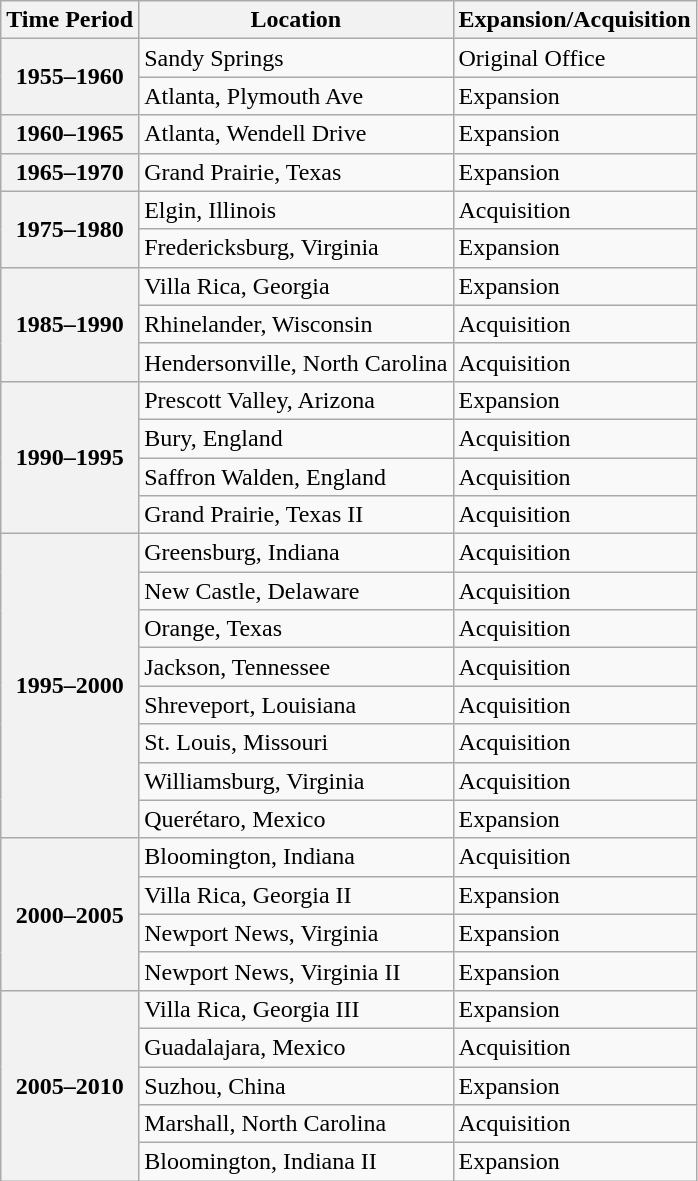<table class="wikitable">
<tr>
<th>Time Period</th>
<th>Location</th>
<th>Expansion/Acquisition</th>
</tr>
<tr>
<th rowspan="2">1955–1960</th>
<td>Sandy Springs</td>
<td>Original Office</td>
</tr>
<tr>
<td>Atlanta, Plymouth Ave</td>
<td>Expansion</td>
</tr>
<tr>
<th rowspan="1">1960–1965</th>
<td>Atlanta, Wendell Drive</td>
<td>Expansion</td>
</tr>
<tr>
<th rowspan="1">1965–1970</th>
<td>Grand Prairie, Texas</td>
<td>Expansion</td>
</tr>
<tr>
<th rowspan="2">1975–1980</th>
<td>Elgin, Illinois</td>
<td>Acquisition</td>
</tr>
<tr>
<td>Fredericksburg, Virginia</td>
<td>Expansion</td>
</tr>
<tr>
<th rowspan="3">1985–1990</th>
<td>Villa Rica, Georgia</td>
<td>Expansion</td>
</tr>
<tr>
<td>Rhinelander, Wisconsin</td>
<td>Acquisition</td>
</tr>
<tr>
<td>Hendersonville, North Carolina</td>
<td>Acquisition</td>
</tr>
<tr>
<th rowspan="4">1990–1995</th>
<td>Prescott Valley, Arizona</td>
<td>Expansion</td>
</tr>
<tr>
<td>Bury, England</td>
<td>Acquisition</td>
</tr>
<tr>
<td>Saffron Walden, England</td>
<td>Acquisition</td>
</tr>
<tr>
<td>Grand Prairie, Texas II</td>
<td>Acquisition</td>
</tr>
<tr>
<th rowspan="8">1995–2000</th>
<td>Greensburg, Indiana</td>
<td>Acquisition</td>
</tr>
<tr>
<td>New Castle, Delaware</td>
<td>Acquisition</td>
</tr>
<tr>
<td>Orange, Texas</td>
<td>Acquisition</td>
</tr>
<tr>
<td>Jackson, Tennessee</td>
<td>Acquisition</td>
</tr>
<tr>
<td>Shreveport, Louisiana</td>
<td>Acquisition</td>
</tr>
<tr>
<td>St. Louis, Missouri</td>
<td>Acquisition</td>
</tr>
<tr>
<td>Williamsburg, Virginia</td>
<td>Acquisition</td>
</tr>
<tr>
<td>Querétaro, Mexico</td>
<td>Expansion</td>
</tr>
<tr>
<th rowspan="4">2000–2005</th>
<td>Bloomington, Indiana</td>
<td>Acquisition</td>
</tr>
<tr>
<td>Villa Rica, Georgia II</td>
<td>Expansion</td>
</tr>
<tr>
<td>Newport News, Virginia</td>
<td>Expansion</td>
</tr>
<tr>
<td>Newport News, Virginia II</td>
<td>Expansion</td>
</tr>
<tr>
<th rowspan="6">2005–2010</th>
<td>Villa Rica, Georgia III</td>
<td>Expansion</td>
</tr>
<tr>
<td>Guadalajara, Mexico</td>
<td>Acquisition</td>
</tr>
<tr>
<td>Suzhou, China</td>
<td>Expansion</td>
</tr>
<tr>
<td>Marshall, North Carolina</td>
<td>Acquisition</td>
</tr>
<tr>
<td>Bloomington, Indiana II</td>
<td>Expansion</td>
</tr>
</table>
